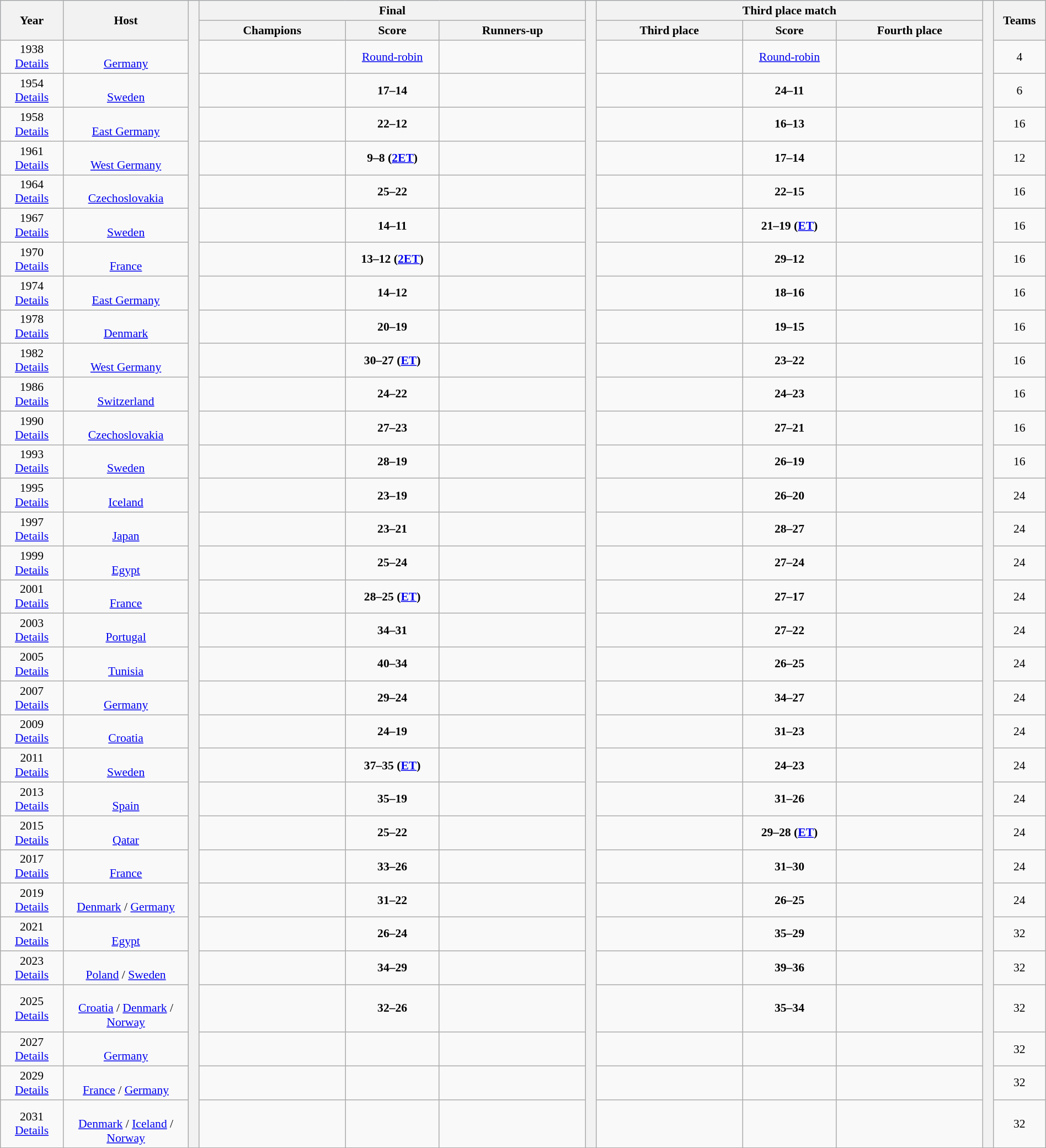<table class="wikitable" style="font-size:90%; width: 100%; text-align: center;">
<tr bgcolor=#c1d8ff>
<th rowspan=2 width=6%>Year</th>
<th rowspan=2 width=12%>Host</th>
<th width=1% rowspan=34 bgcolor=ffffff></th>
<th colspan=3>Final</th>
<th width=1% rowspan=34 bgcolor=ffffff></th>
<th colspan=3>Third place match</th>
<th width=1% rowspan=34 bgcolor=#ffffff></th>
<th rowspan=2 width=5%>Teams</th>
</tr>
<tr bgcolor=#efefef>
<th width=14%>Champions</th>
<th width=9%>Score</th>
<th width=14%>Runners-up</th>
<th width=14%>Third place</th>
<th width=9%>Score</th>
<th width=14%>Fourth place</th>
</tr>
<tr>
<td>1938<br><a href='#'>Details</a></td>
<td><br><a href='#'>Germany</a></td>
<td><strong></strong></td>
<td><a href='#'>Round-robin</a></td>
<td></td>
<td></td>
<td><a href='#'>Round-robin</a></td>
<td></td>
<td>4</td>
</tr>
<tr>
<td>1954<br><a href='#'>Details</a></td>
<td><br><a href='#'>Sweden</a></td>
<td><strong></strong></td>
<td><strong>17–14</strong></td>
<td></td>
<td></td>
<td><strong>24–11</strong></td>
<td></td>
<td>6</td>
</tr>
<tr>
<td>1958<br><a href='#'>Details</a></td>
<td><br><a href='#'>East Germany</a></td>
<td><strong></strong></td>
<td><strong>22–12</strong></td>
<td></td>
<td></td>
<td><strong>16–13</strong></td>
<td></td>
<td>16</td>
</tr>
<tr>
<td>1961<br><a href='#'>Details</a></td>
<td><br><a href='#'>West Germany</a></td>
<td><strong></strong></td>
<td><strong>9–8 (<a href='#'>2ET</a>)</strong></td>
<td></td>
<td></td>
<td><strong>17–14</strong></td>
<td></td>
<td>12</td>
</tr>
<tr>
<td>1964<br><a href='#'>Details</a></td>
<td><br><a href='#'>Czechoslovakia</a></td>
<td><strong></strong></td>
<td><strong>25–22</strong></td>
<td></td>
<td></td>
<td><strong>22–15</strong></td>
<td></td>
<td>16</td>
</tr>
<tr>
<td>1967<br><a href='#'>Details</a></td>
<td><br><a href='#'>Sweden</a></td>
<td><strong></strong></td>
<td><strong>14–11</strong></td>
<td></td>
<td></td>
<td><strong>21–19 (<a href='#'>ET</a>)</strong></td>
<td></td>
<td>16</td>
</tr>
<tr>
<td>1970<br><a href='#'>Details</a></td>
<td><br><a href='#'>France</a></td>
<td><strong></strong></td>
<td><strong>13–12 (<a href='#'>2ET</a>)</strong></td>
<td></td>
<td></td>
<td><strong>29–12</strong></td>
<td></td>
<td>16</td>
</tr>
<tr>
<td>1974<br><a href='#'>Details</a></td>
<td><br><a href='#'>East Germany</a></td>
<td><strong></strong></td>
<td><strong>14–12</strong></td>
<td></td>
<td></td>
<td><strong>18–16</strong></td>
<td></td>
<td>16</td>
</tr>
<tr>
<td>1978<br><a href='#'>Details</a></td>
<td><br><a href='#'>Denmark</a></td>
<td><strong></strong></td>
<td><strong>20–19</strong></td>
<td></td>
<td></td>
<td><strong>19–15</strong></td>
<td></td>
<td>16</td>
</tr>
<tr>
<td>1982<br><a href='#'>Details</a></td>
<td><br><a href='#'>West Germany</a></td>
<td><strong></strong></td>
<td><strong>30–27 (<a href='#'>ET</a>)</strong></td>
<td></td>
<td></td>
<td><strong>23–22</strong></td>
<td></td>
<td>16</td>
</tr>
<tr>
<td>1986<br><a href='#'>Details</a></td>
<td><br><a href='#'>Switzerland</a></td>
<td><strong></strong></td>
<td><strong>24–22</strong></td>
<td></td>
<td></td>
<td><strong>24–23</strong></td>
<td></td>
<td>16</td>
</tr>
<tr>
<td>1990<br><a href='#'>Details</a></td>
<td><br><a href='#'>Czechoslovakia</a></td>
<td><strong></strong></td>
<td><strong>27–23</strong></td>
<td></td>
<td></td>
<td><strong>27–21</strong></td>
<td></td>
<td>16</td>
</tr>
<tr>
<td>1993<br><a href='#'>Details</a></td>
<td><br><a href='#'>Sweden</a></td>
<td><strong></strong></td>
<td><strong>28–19</strong></td>
<td></td>
<td></td>
<td><strong>26–19</strong></td>
<td></td>
<td>16</td>
</tr>
<tr>
<td>1995<br><a href='#'>Details</a></td>
<td><br><a href='#'>Iceland</a></td>
<td><strong></strong></td>
<td><strong>23–19</strong></td>
<td></td>
<td></td>
<td><strong>26–20</strong></td>
<td></td>
<td>24</td>
</tr>
<tr>
<td>1997<br><a href='#'>Details</a></td>
<td><br><a href='#'>Japan</a></td>
<td><strong></strong></td>
<td><strong>23–21</strong></td>
<td></td>
<td></td>
<td><strong>28–27</strong></td>
<td></td>
<td>24</td>
</tr>
<tr>
<td>1999<br><a href='#'>Details</a></td>
<td><br><a href='#'>Egypt</a></td>
<td><strong></strong></td>
<td><strong>25–24</strong></td>
<td></td>
<td></td>
<td><strong>27–24</strong></td>
<td></td>
<td>24</td>
</tr>
<tr>
<td>2001<br><a href='#'>Details</a></td>
<td><br><a href='#'>France</a></td>
<td><strong></strong></td>
<td><strong>28–25 (<a href='#'>ET</a>)</strong></td>
<td></td>
<td></td>
<td><strong>27–17</strong></td>
<td></td>
<td>24</td>
</tr>
<tr>
<td>2003<br><a href='#'>Details</a></td>
<td><br><a href='#'>Portugal</a></td>
<td><strong></strong></td>
<td><strong>34–31</strong></td>
<td></td>
<td></td>
<td><strong>27–22</strong></td>
<td></td>
<td>24</td>
</tr>
<tr>
<td>2005<br><a href='#'>Details</a></td>
<td><br><a href='#'>Tunisia</a></td>
<td><strong></strong></td>
<td><strong>40–34</strong></td>
<td></td>
<td></td>
<td><strong>26–25</strong></td>
<td></td>
<td>24</td>
</tr>
<tr>
<td>2007<br><a href='#'>Details</a></td>
<td><br><a href='#'>Germany</a></td>
<td><strong></strong></td>
<td><strong>29–24</strong></td>
<td></td>
<td></td>
<td><strong>34–27</strong></td>
<td></td>
<td>24</td>
</tr>
<tr>
<td>2009<br><a href='#'>Details</a></td>
<td><br><a href='#'>Croatia</a></td>
<td><strong></strong></td>
<td><strong>24–19</strong></td>
<td></td>
<td></td>
<td><strong>31–23</strong></td>
<td></td>
<td>24</td>
</tr>
<tr>
<td>2011<br><a href='#'>Details</a></td>
<td><br><a href='#'>Sweden</a></td>
<td><strong></strong></td>
<td><strong>37–35 (<a href='#'>ET</a>)</strong></td>
<td></td>
<td></td>
<td><strong>24–23</strong></td>
<td></td>
<td>24</td>
</tr>
<tr>
<td>2013<br><a href='#'>Details</a></td>
<td><br><a href='#'>Spain</a></td>
<td><strong></strong></td>
<td><strong>35–19</strong></td>
<td></td>
<td></td>
<td><strong>31–26</strong></td>
<td></td>
<td>24</td>
</tr>
<tr>
<td>2015<br><a href='#'>Details</a></td>
<td><br><a href='#'>Qatar</a></td>
<td><strong></strong></td>
<td><strong>25–22</strong></td>
<td></td>
<td></td>
<td><strong>29–28 (<a href='#'>ET</a>)</strong></td>
<td></td>
<td>24</td>
</tr>
<tr>
<td>2017<br><a href='#'>Details</a></td>
<td><br><a href='#'>France</a></td>
<td><strong></strong></td>
<td><strong>33–26</strong></td>
<td></td>
<td></td>
<td><strong>31–30</strong></td>
<td></td>
<td>24</td>
</tr>
<tr>
<td>2019<br><a href='#'>Details</a></td>
<td> <br><a href='#'>Denmark</a> / <a href='#'>Germany</a></td>
<td><strong></strong></td>
<td><strong>31–22</strong></td>
<td></td>
<td></td>
<td><strong>26–25</strong></td>
<td></td>
<td>24</td>
</tr>
<tr>
<td>2021<br><a href='#'>Details</a></td>
<td><br><a href='#'>Egypt</a></td>
<td><strong></strong></td>
<td><strong>26–24</strong></td>
<td></td>
<td></td>
<td><strong>35–29</strong></td>
<td></td>
<td>32</td>
</tr>
<tr>
<td>2023<br><a href='#'>Details</a></td>
<td> <br><a href='#'>Poland</a> / <a href='#'>Sweden</a></td>
<td><strong></strong></td>
<td><strong>34–29</strong></td>
<td></td>
<td></td>
<td><strong>39–36</strong></td>
<td></td>
<td>32</td>
</tr>
<tr>
<td>2025<br><a href='#'>Details</a></td>
<td>  <br><a href='#'>Croatia</a> / <a href='#'>Denmark</a> / <a href='#'>Norway</a></td>
<td><strong></strong></td>
<td><strong>32–26</strong></td>
<td></td>
<td></td>
<td><strong>35–34</strong></td>
<td></td>
<td>32</td>
</tr>
<tr>
<td>2027<br><a href='#'>Details</a></td>
<td><br><a href='#'>Germany</a></td>
<td></td>
<td></td>
<td></td>
<td></td>
<td></td>
<td></td>
<td>32</td>
</tr>
<tr>
<td>2029<br><a href='#'>Details</a></td>
<td> <br><a href='#'>France</a> / <a href='#'>Germany</a></td>
<td></td>
<td></td>
<td></td>
<td></td>
<td></td>
<td></td>
<td>32</td>
</tr>
<tr>
<td>2031<br><a href='#'>Details</a></td>
<td>  <br><a href='#'>Denmark</a> / <a href='#'>Iceland</a> / <a href='#'>Norway</a></td>
<td></td>
<td></td>
<td></td>
<td></td>
<td></td>
<td></td>
<td>32</td>
</tr>
</table>
